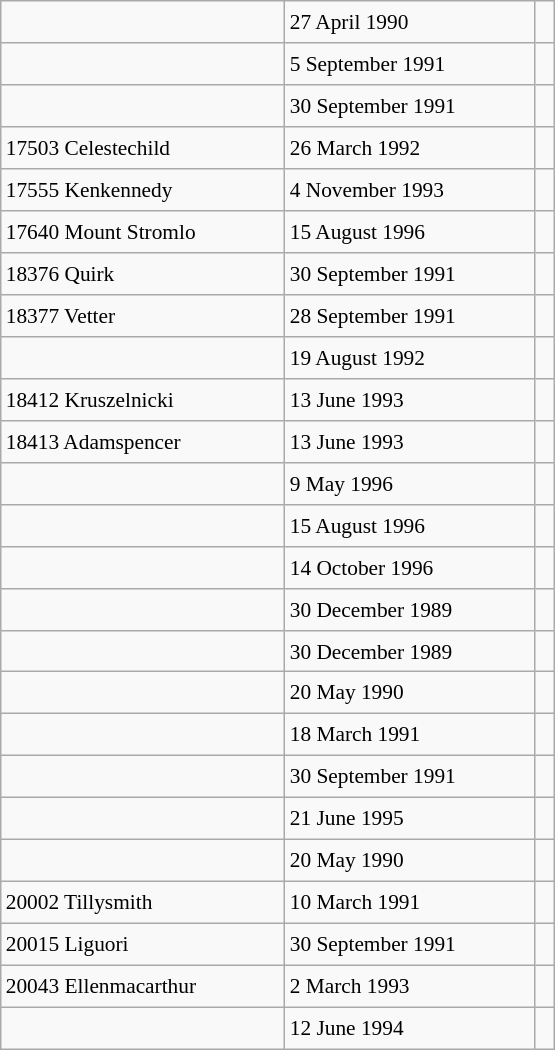<table class="wikitable" style="font-size: 89%; float: left; width: 26em; margin-right: 1em; height: 700px">
<tr>
<td></td>
<td>27 April 1990</td>
<td></td>
</tr>
<tr>
<td></td>
<td>5 September 1991</td>
<td></td>
</tr>
<tr>
<td></td>
<td>30 September 1991</td>
<td></td>
</tr>
<tr>
<td>17503 Celestechild</td>
<td>26 March 1992</td>
<td></td>
</tr>
<tr>
<td>17555 Kenkennedy</td>
<td>4 November 1993</td>
<td></td>
</tr>
<tr>
<td>17640 Mount Stromlo</td>
<td>15 August 1996</td>
<td> </td>
</tr>
<tr>
<td>18376 Quirk</td>
<td>30 September 1991</td>
<td></td>
</tr>
<tr>
<td>18377 Vetter</td>
<td>28 September 1991</td>
<td></td>
</tr>
<tr>
<td></td>
<td>19 August 1992</td>
<td></td>
</tr>
<tr>
<td>18412 Kruszelnicki</td>
<td>13 June 1993</td>
<td></td>
</tr>
<tr>
<td>18413 Adamspencer</td>
<td>13 June 1993</td>
<td></td>
</tr>
<tr>
<td></td>
<td>9 May 1996</td>
<td></td>
</tr>
<tr>
<td></td>
<td>15 August 1996</td>
<td> </td>
</tr>
<tr>
<td></td>
<td>14 October 1996</td>
<td></td>
</tr>
<tr>
<td></td>
<td>30 December 1989</td>
<td></td>
</tr>
<tr>
<td></td>
<td>30 December 1989</td>
<td></td>
</tr>
<tr>
<td></td>
<td>20 May 1990</td>
<td></td>
</tr>
<tr>
<td></td>
<td>18 March 1991</td>
<td></td>
</tr>
<tr>
<td></td>
<td>30 September 1991</td>
<td></td>
</tr>
<tr>
<td></td>
<td>21 June 1995</td>
<td></td>
</tr>
<tr>
<td></td>
<td>20 May 1990</td>
<td></td>
</tr>
<tr>
<td>20002 Tillysmith</td>
<td>10 March 1991</td>
<td></td>
</tr>
<tr>
<td>20015 Liguori</td>
<td>30 September 1991</td>
<td></td>
</tr>
<tr>
<td>20043 Ellenmacarthur</td>
<td>2 March 1993</td>
<td></td>
</tr>
<tr>
<td></td>
<td>12 June 1994</td>
<td></td>
</tr>
</table>
